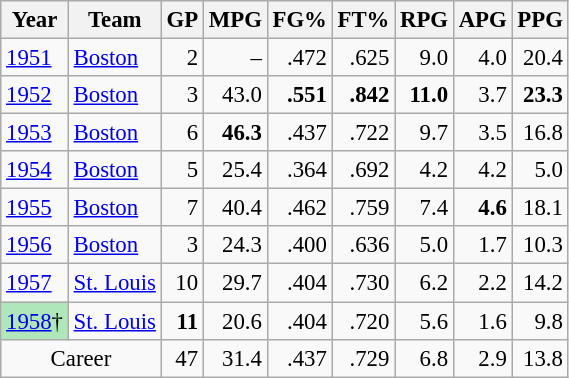<table class="wikitable sortable" style="font-size:95%; text-align:right;">
<tr>
<th>Year</th>
<th>Team</th>
<th>GP</th>
<th>MPG</th>
<th>FG%</th>
<th>FT%</th>
<th>RPG</th>
<th>APG</th>
<th>PPG</th>
</tr>
<tr>
<td style="text-align:left;"><a href='#'>1951</a></td>
<td style="text-align:left;"><a href='#'>Boston</a></td>
<td>2</td>
<td>–</td>
<td>.472</td>
<td>.625</td>
<td>9.0</td>
<td>4.0</td>
<td>20.4</td>
</tr>
<tr>
<td style="text-align:left;"><a href='#'>1952</a></td>
<td style="text-align:left;"><a href='#'>Boston</a></td>
<td>3</td>
<td>43.0</td>
<td><strong>.551</strong></td>
<td><strong>.842</strong></td>
<td><strong>11.0</strong></td>
<td>3.7</td>
<td><strong>23.3</strong></td>
</tr>
<tr>
<td style="text-align:left;"><a href='#'>1953</a></td>
<td style="text-align:left;"><a href='#'>Boston</a></td>
<td>6</td>
<td><strong>46.3</strong></td>
<td>.437</td>
<td>.722</td>
<td>9.7</td>
<td>3.5</td>
<td>16.8</td>
</tr>
<tr>
<td style="text-align:left;"><a href='#'>1954</a></td>
<td style="text-align:left;"><a href='#'>Boston</a></td>
<td>5</td>
<td>25.4</td>
<td>.364</td>
<td>.692</td>
<td>4.2</td>
<td>4.2</td>
<td>5.0</td>
</tr>
<tr>
<td style="text-align:left;"><a href='#'>1955</a></td>
<td style="text-align:left;"><a href='#'>Boston</a></td>
<td>7</td>
<td>40.4</td>
<td>.462</td>
<td>.759</td>
<td>7.4</td>
<td><strong>4.6</strong></td>
<td>18.1</td>
</tr>
<tr>
<td style="text-align:left;"><a href='#'>1956</a></td>
<td style="text-align:left;"><a href='#'>Boston</a></td>
<td>3</td>
<td>24.3</td>
<td>.400</td>
<td>.636</td>
<td>5.0</td>
<td>1.7</td>
<td>10.3</td>
</tr>
<tr>
<td style="text-align:left;"><a href='#'>1957</a></td>
<td style="text-align:left;"><a href='#'>St. Louis</a></td>
<td>10</td>
<td>29.7</td>
<td>.404</td>
<td>.730</td>
<td>6.2</td>
<td>2.2</td>
<td>14.2</td>
</tr>
<tr>
<td style="text-align:left;background:#afe6ba;"><a href='#'>1958</a>†</td>
<td style="text-align:left;"><a href='#'>St. Louis</a></td>
<td><strong>11</strong></td>
<td>20.6</td>
<td>.404</td>
<td>.720</td>
<td>5.6</td>
<td>1.6</td>
<td>9.8</td>
</tr>
<tr class="sortbottom">
<td colspan="2" style="text-align:center;">Career</td>
<td>47</td>
<td>31.4</td>
<td>.437</td>
<td>.729</td>
<td>6.8</td>
<td>2.9</td>
<td>13.8</td>
</tr>
</table>
